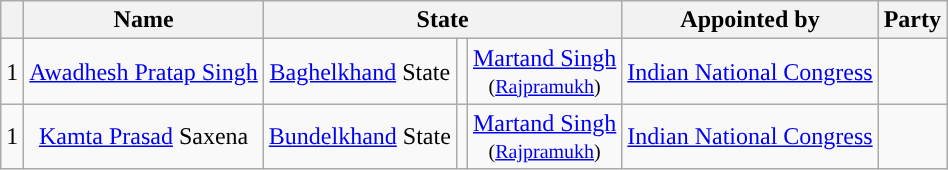<table class="wikitable" style="text-align:center">
<tr>
<th scope="col"></th>
<th scope="col">Name</th>
<th colspan="3" scope="col">State</th>
<th>Appointed by</th>
<th colspan="2">Party</th>
</tr>
<tr>
<td scope="row">1</td>
<td><a href='#'>Awadhesh Pratap Singh</a></td>
<td><a href='#'>Baghelkhand</a> State</td>
<td></td>
<td><a href='#'>Martand Singh</a><br><small>(<a href='#'>Rajpramukh</a>)</small></td>
<td><a href='#'>Indian National Congress</a></td>
<td style="background-color:"></td>
</tr>
<tr>
<td scope="row">1</td>
<td><a href='#'>Kamta Prasad</a> Saxena</td>
<td><a href='#'>Bundelkhand</a> State</td>
<td></td>
<td><a href='#'>Martand Singh</a><br><small>(<a href='#'>Rajpramukh</a>)</small></td>
<td><a href='#'>Indian National Congress</a></td>
<td style="background-color:"></td>
</tr>
</table>
